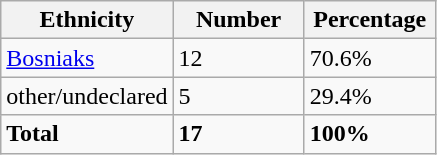<table class="wikitable">
<tr>
<th width="100px">Ethnicity</th>
<th width="80px">Number</th>
<th width="80px">Percentage</th>
</tr>
<tr>
<td><a href='#'>Bosniaks</a></td>
<td>12</td>
<td>70.6%</td>
</tr>
<tr>
<td>other/undeclared</td>
<td>5</td>
<td>29.4%</td>
</tr>
<tr>
<td><strong>Total</strong></td>
<td><strong>17</strong></td>
<td><strong>100%</strong></td>
</tr>
</table>
